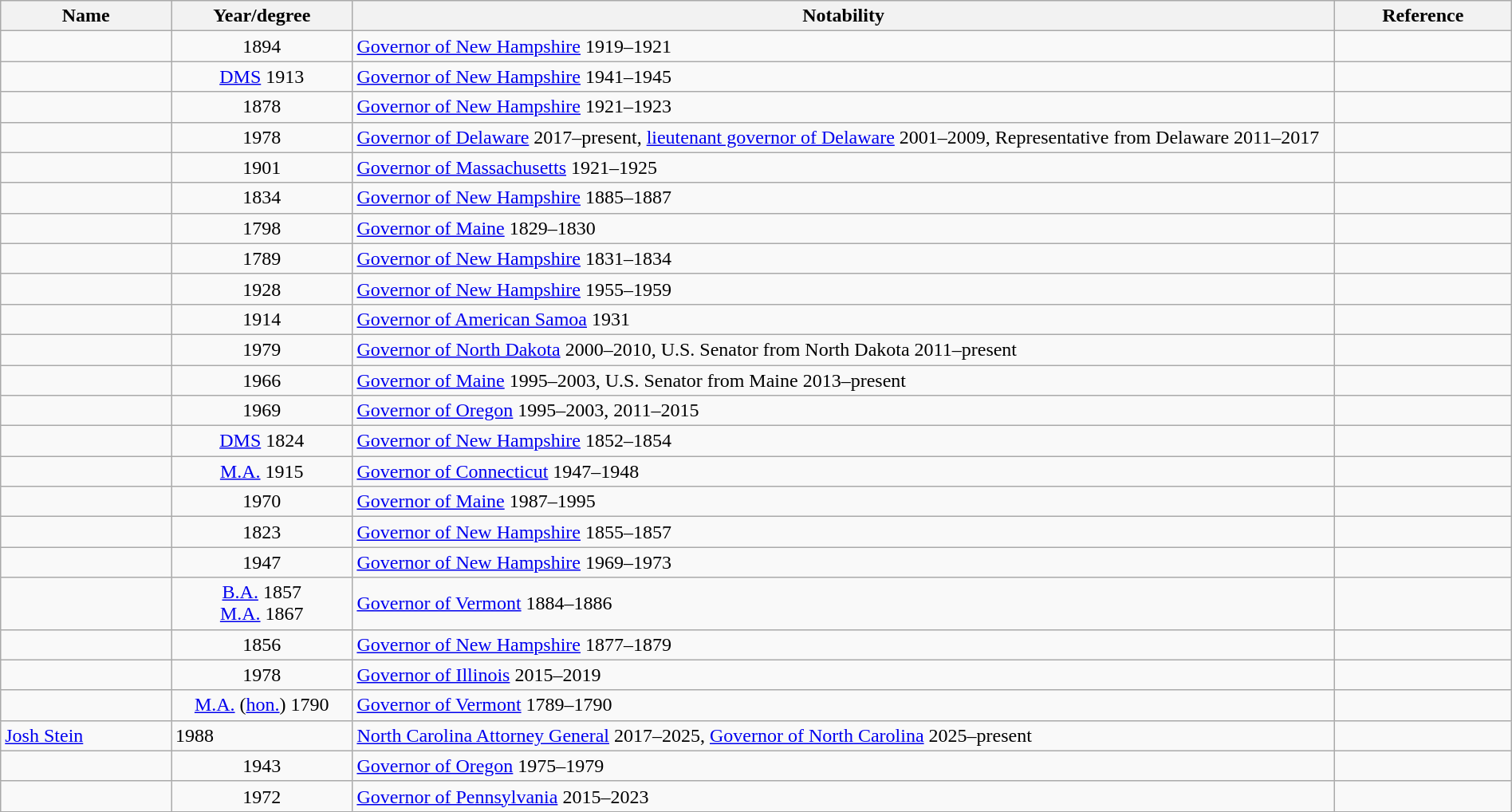<table class="wikitable sortable" style="width:100%">
<tr>
<th style="width:*;">Name</th>
<th style="width:12%;">Year/degree</th>
<th style="width:65%;" class="unsortable">Notability</th>
<th style="width:*;" class="unsortable">Reference</th>
</tr>
<tr>
<td></td>
<td style="text-align:center;">1894</td>
<td><a href='#'>Governor of New Hampshire</a> 1919–1921</td>
<td style="text-align:center;"></td>
</tr>
<tr>
<td></td>
<td style="text-align:center;"><a href='#'>DMS</a> 1913</td>
<td><a href='#'>Governor of New Hampshire</a> 1941–1945</td>
<td style="text-align:center;"></td>
</tr>
<tr>
<td></td>
<td style="text-align:center;">1878</td>
<td><a href='#'>Governor of New Hampshire</a> 1921–1923</td>
<td style="text-align:center;"></td>
</tr>
<tr>
<td></td>
<td style="text-align:center;">1978</td>
<td><a href='#'>Governor of Delaware</a> 2017–present, <a href='#'>lieutenant governor of Delaware</a> 2001–2009, Representative from Delaware 2011–2017</td>
<td style="text-align:center;"></td>
</tr>
<tr>
<td></td>
<td style="text-align:center;">1901</td>
<td><a href='#'>Governor of Massachusetts</a> 1921–1925</td>
<td style="text-align:center;"></td>
</tr>
<tr>
<td></td>
<td style="text-align:center;">1834</td>
<td><a href='#'>Governor of New Hampshire</a> 1885–1887</td>
<td style="text-align:center;"></td>
</tr>
<tr>
<td></td>
<td style="text-align:center;">1798</td>
<td><a href='#'>Governor of Maine</a> 1829–1830</td>
<td style="text-align:center;"></td>
</tr>
<tr>
<td></td>
<td style="text-align:center;">1789</td>
<td><a href='#'>Governor of New Hampshire</a> 1831–1834</td>
<td style="text-align:center;"></td>
</tr>
<tr>
<td></td>
<td style="text-align:center;">1928</td>
<td><a href='#'>Governor of New Hampshire</a> 1955–1959</td>
<td style="text-align:center;"></td>
</tr>
<tr>
<td></td>
<td style="text-align:center;">1914</td>
<td><a href='#'>Governor of American Samoa</a> 1931</td>
<td style="text-align:center;"></td>
</tr>
<tr>
<td></td>
<td style="text-align:center;">1979</td>
<td><a href='#'>Governor of North Dakota</a> 2000–2010, U.S. Senator from North Dakota 2011–present</td>
<td style="text-align:center;"></td>
</tr>
<tr>
<td></td>
<td style="text-align:center;">1966</td>
<td><a href='#'>Governor of Maine</a> 1995–2003, U.S. Senator from Maine 2013–present</td>
<td style="text-align:center;"></td>
</tr>
<tr>
<td></td>
<td style="text-align:center;">1969</td>
<td><a href='#'>Governor of Oregon</a> 1995–2003, 2011–2015</td>
<td style="text-align:center;"></td>
</tr>
<tr>
<td></td>
<td style="text-align:center;"><a href='#'>DMS</a> 1824</td>
<td><a href='#'>Governor of New Hampshire</a> 1852–1854</td>
<td style="text-align:center;"></td>
</tr>
<tr>
<td></td>
<td style="text-align:center;"><a href='#'>M.A.</a> 1915</td>
<td><a href='#'>Governor of Connecticut</a> 1947–1948</td>
<td style="text-align:center;"></td>
</tr>
<tr>
<td></td>
<td style="text-align:center;">1970</td>
<td><a href='#'>Governor of Maine</a> 1987–1995</td>
<td style="text-align:center;"></td>
</tr>
<tr>
<td></td>
<td style="text-align:center;">1823</td>
<td><a href='#'>Governor of New Hampshire</a> 1855–1857</td>
<td style="text-align:center;"></td>
</tr>
<tr>
<td></td>
<td style="text-align:center;">1947</td>
<td><a href='#'>Governor of New Hampshire</a> 1969–1973</td>
<td style="text-align:center;"></td>
</tr>
<tr>
<td></td>
<td style="text-align:center;"><a href='#'>B.A.</a> 1857<br><a href='#'>M.A.</a> 1867</td>
<td><a href='#'>Governor of Vermont</a> 1884–1886</td>
<td style="text-align:center;"></td>
</tr>
<tr>
<td></td>
<td style="text-align:center;">1856</td>
<td><a href='#'>Governor of New Hampshire</a> 1877–1879</td>
<td style="text-align:center;"></td>
</tr>
<tr>
<td></td>
<td style="text-align:center;">1978</td>
<td><a href='#'>Governor of Illinois</a> 2015–2019</td>
<td style="text-align:center;"></td>
</tr>
<tr>
<td></td>
<td style="text-align:center;"><a href='#'>M.A.</a> (<a href='#'>hon.</a>) 1790</td>
<td><a href='#'>Governor of Vermont</a> 1789–1790</td>
<td style="text-align:center;"></td>
</tr>
<tr>
<td><a href='#'>Josh Stein</a></td>
<td>1988</td>
<td><a href='#'>North Carolina Attorney General</a> 2017–2025, <a href='#'>Governor of North Carolina</a> 2025–present</td>
<td></td>
</tr>
<tr>
<td></td>
<td style="text-align:center;">1943</td>
<td><a href='#'>Governor of Oregon</a> 1975–1979</td>
<td style="text-align:center;"></td>
</tr>
<tr>
<td></td>
<td style="text-align:center;">1972</td>
<td><a href='#'>Governor of Pennsylvania</a> 2015–2023</td>
<td style="text-align:center;"></td>
</tr>
</table>
